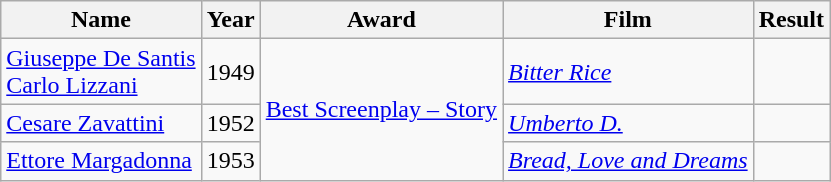<table class="wikitable">
<tr>
<th>Name</th>
<th>Year</th>
<th>Award</th>
<th>Film</th>
<th>Result</th>
</tr>
<tr>
<td><a href='#'>Giuseppe De Santis</a><br><a href='#'>Carlo Lizzani</a></td>
<td>1949</td>
<td rowspan="3"><a href='#'>Best Screenplay – Story</a></td>
<td><em><a href='#'>Bitter Rice</a></em></td>
<td></td>
</tr>
<tr>
<td><a href='#'>Cesare Zavattini</a></td>
<td>1952</td>
<td><em><a href='#'>Umberto D.</a></em></td>
<td></td>
</tr>
<tr>
<td><a href='#'>Ettore Margadonna</a></td>
<td>1953</td>
<td><em><a href='#'>Bread, Love and Dreams</a></em></td>
<td></td>
</tr>
</table>
